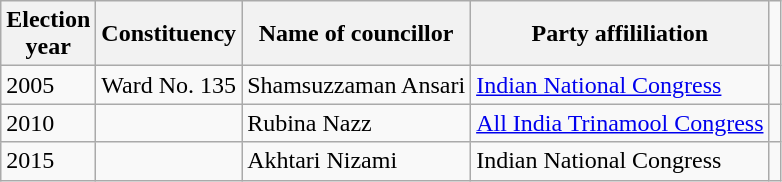<table class="wikitable">
<tr>
<th>Election<br> year</th>
<th>Constituency</th>
<th>Name of councillor</th>
<th>Party affililiation</th>
</tr>
<tr>
<td>2005</td>
<td>Ward No. 135</td>
<td>Shamsuzzaman Ansari</td>
<td><a href='#'>Indian National Congress</a></td>
<td></td>
</tr>
<tr>
<td>2010</td>
<td></td>
<td>Rubina Nazz</td>
<td><a href='#'>All India Trinamool Congress</a></td>
<td></td>
</tr>
<tr>
<td>2015</td>
<td></td>
<td>Akhtari Nizami</td>
<td>Indian National Congress</td>
<td></td>
</tr>
</table>
